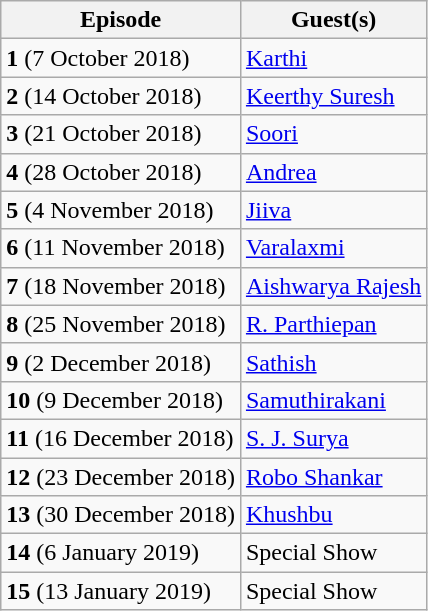<table class="wikitable">
<tr>
<th>Episode</th>
<th>Guest(s)</th>
</tr>
<tr>
<td><strong>1</strong> (7 October 2018)</td>
<td><a href='#'>Karthi</a></td>
</tr>
<tr>
<td><strong>2</strong> (14 October 2018)</td>
<td><a href='#'>Keerthy Suresh</a></td>
</tr>
<tr>
<td><strong>3</strong> (21 October 2018)</td>
<td><a href='#'>Soori</a></td>
</tr>
<tr>
<td><strong>4</strong> (28 October 2018)</td>
<td><a href='#'>Andrea</a></td>
</tr>
<tr>
<td><strong>5</strong> (4 November 2018)</td>
<td><a href='#'>Jiiva</a></td>
</tr>
<tr>
<td><strong>6</strong> (11 November 2018)</td>
<td><a href='#'>Varalaxmi</a></td>
</tr>
<tr>
<td><strong>7</strong> (18 November 2018)</td>
<td><a href='#'>Aishwarya Rajesh</a></td>
</tr>
<tr>
<td><strong>8</strong> (25 November 2018)</td>
<td><a href='#'>R. Parthiepan</a></td>
</tr>
<tr>
<td><strong>9</strong> (2 December 2018)</td>
<td><a href='#'>Sathish</a></td>
</tr>
<tr>
<td><strong>10</strong> (9 December 2018)</td>
<td><a href='#'>Samuthirakani</a></td>
</tr>
<tr>
<td><strong>11</strong> (16 December 2018)</td>
<td><a href='#'>S. J. Surya</a></td>
</tr>
<tr>
<td><strong>12</strong> (23 December 2018)</td>
<td><a href='#'>Robo Shankar</a></td>
</tr>
<tr>
<td><strong>13</strong> (30 December 2018)</td>
<td><a href='#'>Khushbu</a></td>
</tr>
<tr>
<td><strong>14</strong> (6 January 2019)</td>
<td>Special Show</td>
</tr>
<tr>
<td><strong>15</strong> (13 January 2019)</td>
<td>Special Show</td>
</tr>
</table>
